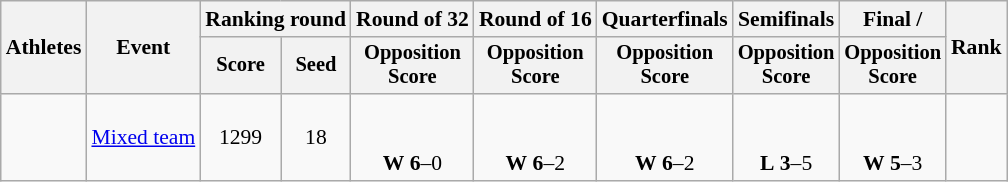<table class="wikitable" style="font-size:90%;">
<tr>
<th rowspan="2">Athletes</th>
<th rowspan="2">Event</th>
<th colspan="2">Ranking round</th>
<th>Round of 32</th>
<th>Round of 16</th>
<th>Quarterfinals</th>
<th>Semifinals</th>
<th>Final / </th>
<th rowspan=2>Rank</th>
</tr>
<tr style="font-size:95%">
<th>Score</th>
<th>Seed</th>
<th>Opposition<br>Score</th>
<th>Opposition<br>Score</th>
<th>Opposition<br>Score</th>
<th>Opposition<br>Score</th>
<th>Opposition<br>Score</th>
</tr>
<tr align=center>
<td align=left><br></td>
<td><a href='#'>Mixed team</a></td>
<td>1299</td>
<td>18</td>
<td><br><br><strong>W</strong> <strong>6</strong>–0</td>
<td><br><br><strong>W</strong> <strong>6</strong>–2</td>
<td><br><br><strong>W</strong> <strong>6</strong>–2</td>
<td><br><br><strong>L</strong> <strong>3</strong>–5</td>
<td><br><br><strong>W</strong> <strong>5</strong>–3</td>
<td></td>
</tr>
</table>
